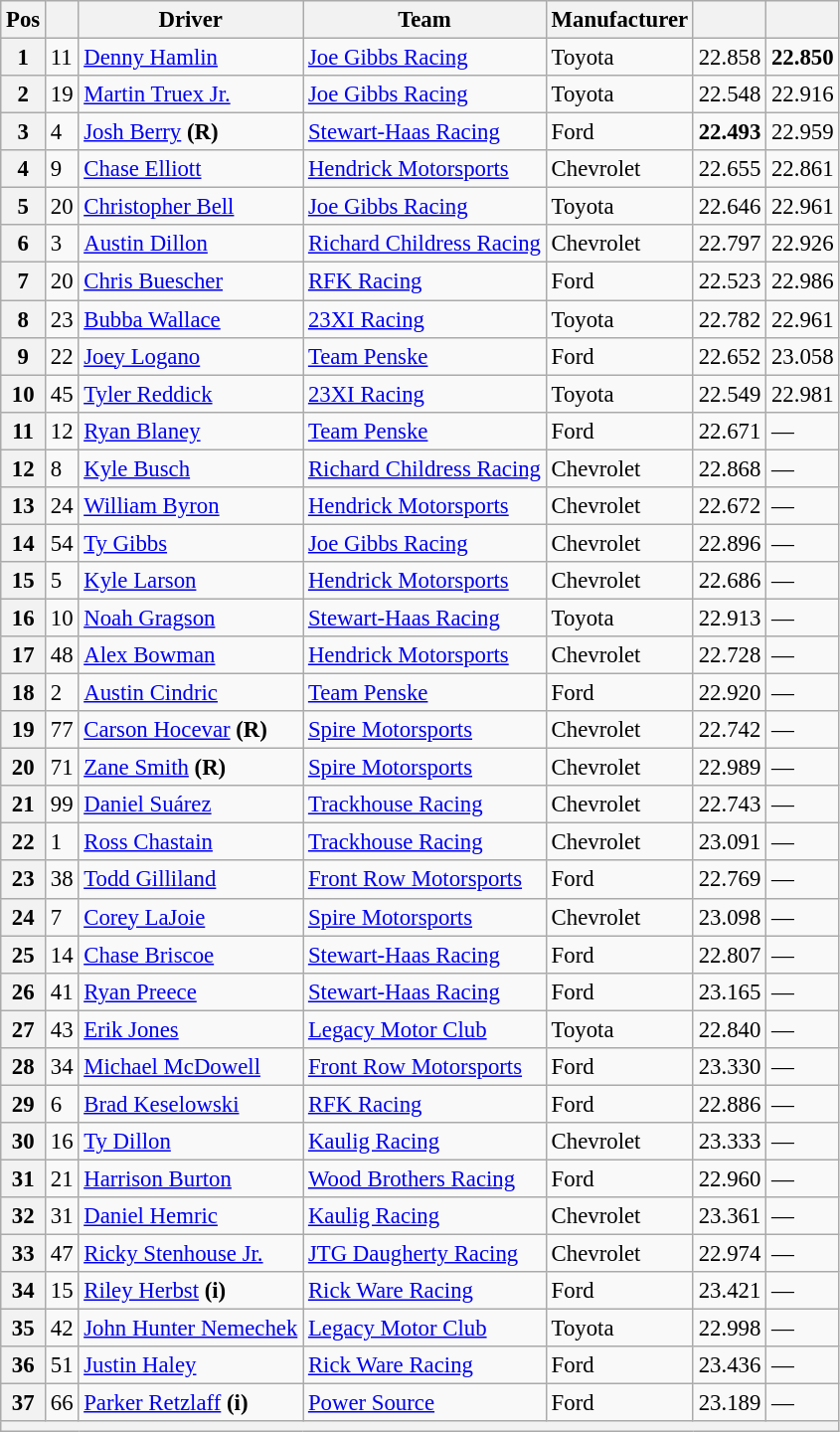<table class="wikitable" style="font-size:95%">
<tr>
<th>Pos</th>
<th></th>
<th>Driver</th>
<th>Team</th>
<th>Manufacturer</th>
<th></th>
<th></th>
</tr>
<tr>
<th>1</th>
<td>11</td>
<td><a href='#'>Denny Hamlin</a></td>
<td><a href='#'>Joe Gibbs Racing</a></td>
<td>Toyota</td>
<td>22.858</td>
<td><strong>22.850</strong></td>
</tr>
<tr>
<th>2</th>
<td>19</td>
<td><a href='#'>Martin Truex Jr.</a></td>
<td><a href='#'>Joe Gibbs Racing</a></td>
<td>Toyota</td>
<td>22.548</td>
<td>22.916</td>
</tr>
<tr>
<th>3</th>
<td>4</td>
<td><a href='#'>Josh Berry</a> <strong>(R)</strong></td>
<td><a href='#'>Stewart-Haas Racing</a></td>
<td>Ford</td>
<td><strong>22.493</strong></td>
<td>22.959</td>
</tr>
<tr>
<th>4</th>
<td>9</td>
<td><a href='#'>Chase Elliott</a></td>
<td><a href='#'>Hendrick Motorsports</a></td>
<td>Chevrolet</td>
<td>22.655</td>
<td>22.861</td>
</tr>
<tr>
<th>5</th>
<td>20</td>
<td><a href='#'>Christopher Bell</a></td>
<td><a href='#'>Joe Gibbs Racing</a></td>
<td>Toyota</td>
<td>22.646</td>
<td>22.961</td>
</tr>
<tr>
<th>6</th>
<td>3</td>
<td><a href='#'>Austin Dillon</a></td>
<td><a href='#'>Richard Childress Racing</a></td>
<td>Chevrolet</td>
<td>22.797</td>
<td>22.926</td>
</tr>
<tr>
<th>7</th>
<td>20</td>
<td><a href='#'>Chris Buescher</a></td>
<td><a href='#'>RFK Racing</a></td>
<td>Ford</td>
<td>22.523</td>
<td>22.986</td>
</tr>
<tr>
<th>8</th>
<td>23</td>
<td><a href='#'>Bubba Wallace</a></td>
<td><a href='#'>23XI Racing</a></td>
<td>Toyota</td>
<td>22.782</td>
<td>22.961</td>
</tr>
<tr>
<th>9</th>
<td>22</td>
<td><a href='#'>Joey Logano</a></td>
<td><a href='#'>Team Penske</a></td>
<td>Ford</td>
<td>22.652</td>
<td>23.058</td>
</tr>
<tr>
<th>10</th>
<td>45</td>
<td><a href='#'>Tyler Reddick</a></td>
<td><a href='#'>23XI Racing</a></td>
<td>Toyota</td>
<td>22.549</td>
<td>22.981</td>
</tr>
<tr>
<th>11</th>
<td>12</td>
<td><a href='#'>Ryan Blaney</a></td>
<td><a href='#'>Team Penske</a></td>
<td>Ford</td>
<td>22.671</td>
<td>—</td>
</tr>
<tr>
<th>12</th>
<td>8</td>
<td><a href='#'>Kyle Busch</a></td>
<td><a href='#'>Richard Childress Racing</a></td>
<td>Chevrolet</td>
<td>22.868</td>
<td>—</td>
</tr>
<tr>
<th>13</th>
<td>24</td>
<td><a href='#'>William Byron</a></td>
<td><a href='#'>Hendrick Motorsports</a></td>
<td>Chevrolet</td>
<td>22.672</td>
<td>—</td>
</tr>
<tr>
<th>14</th>
<td>54</td>
<td><a href='#'>Ty Gibbs</a></td>
<td><a href='#'>Joe Gibbs Racing</a></td>
<td>Chevrolet</td>
<td>22.896</td>
<td>—</td>
</tr>
<tr>
<th>15</th>
<td>5</td>
<td><a href='#'>Kyle Larson</a></td>
<td><a href='#'>Hendrick Motorsports</a></td>
<td>Chevrolet</td>
<td>22.686</td>
<td>—</td>
</tr>
<tr>
<th>16</th>
<td>10</td>
<td><a href='#'>Noah Gragson</a></td>
<td><a href='#'>Stewart-Haas Racing</a></td>
<td>Toyota</td>
<td>22.913</td>
<td>—</td>
</tr>
<tr>
<th>17</th>
<td>48</td>
<td><a href='#'>Alex Bowman</a></td>
<td><a href='#'>Hendrick Motorsports</a></td>
<td>Chevrolet</td>
<td>22.728</td>
<td>—</td>
</tr>
<tr>
<th>18</th>
<td>2</td>
<td><a href='#'>Austin Cindric</a></td>
<td><a href='#'>Team Penske</a></td>
<td>Ford</td>
<td>22.920</td>
<td>—</td>
</tr>
<tr>
<th>19</th>
<td>77</td>
<td><a href='#'>Carson Hocevar</a> <strong>(R)</strong></td>
<td><a href='#'>Spire Motorsports</a></td>
<td>Chevrolet</td>
<td>22.742</td>
<td>—</td>
</tr>
<tr>
<th>20</th>
<td>71</td>
<td><a href='#'>Zane Smith</a> <strong>(R)</strong></td>
<td><a href='#'>Spire Motorsports</a></td>
<td>Chevrolet</td>
<td>22.989</td>
<td>—</td>
</tr>
<tr>
<th>21</th>
<td>99</td>
<td><a href='#'>Daniel Suárez</a></td>
<td><a href='#'>Trackhouse Racing</a></td>
<td>Chevrolet</td>
<td>22.743</td>
<td>—</td>
</tr>
<tr>
<th>22</th>
<td>1</td>
<td><a href='#'>Ross Chastain</a></td>
<td><a href='#'>Trackhouse Racing</a></td>
<td>Chevrolet</td>
<td>23.091</td>
<td>—</td>
</tr>
<tr>
<th>23</th>
<td>38</td>
<td><a href='#'>Todd Gilliland</a></td>
<td><a href='#'>Front Row Motorsports</a></td>
<td>Ford</td>
<td>22.769</td>
<td>—</td>
</tr>
<tr>
<th>24</th>
<td>7</td>
<td><a href='#'>Corey LaJoie</a></td>
<td><a href='#'>Spire Motorsports</a></td>
<td>Chevrolet</td>
<td>23.098</td>
<td>—</td>
</tr>
<tr>
<th>25</th>
<td>14</td>
<td><a href='#'>Chase Briscoe</a></td>
<td><a href='#'>Stewart-Haas Racing</a></td>
<td>Ford</td>
<td>22.807</td>
<td>—</td>
</tr>
<tr>
<th>26</th>
<td>41</td>
<td><a href='#'>Ryan Preece</a></td>
<td><a href='#'>Stewart-Haas Racing</a></td>
<td>Ford</td>
<td>23.165</td>
<td>—</td>
</tr>
<tr>
<th>27</th>
<td>43</td>
<td><a href='#'>Erik Jones</a></td>
<td><a href='#'>Legacy Motor Club</a></td>
<td>Toyota</td>
<td>22.840</td>
<td>—</td>
</tr>
<tr>
<th>28</th>
<td>34</td>
<td><a href='#'>Michael McDowell</a></td>
<td><a href='#'>Front Row Motorsports</a></td>
<td>Ford</td>
<td>23.330</td>
<td>—</td>
</tr>
<tr>
<th>29</th>
<td>6</td>
<td><a href='#'>Brad Keselowski</a></td>
<td><a href='#'>RFK Racing</a></td>
<td>Ford</td>
<td>22.886</td>
<td>—</td>
</tr>
<tr>
<th>30</th>
<td>16</td>
<td><a href='#'>Ty Dillon</a></td>
<td><a href='#'>Kaulig Racing</a></td>
<td>Chevrolet</td>
<td>23.333</td>
<td>—</td>
</tr>
<tr>
<th>31</th>
<td>21</td>
<td><a href='#'>Harrison Burton</a></td>
<td><a href='#'>Wood Brothers Racing</a></td>
<td>Ford</td>
<td>22.960</td>
<td>—</td>
</tr>
<tr>
<th>32</th>
<td>31</td>
<td><a href='#'>Daniel Hemric</a></td>
<td><a href='#'>Kaulig Racing</a></td>
<td>Chevrolet</td>
<td>23.361</td>
<td>—</td>
</tr>
<tr>
<th>33</th>
<td>47</td>
<td><a href='#'>Ricky Stenhouse Jr.</a></td>
<td><a href='#'>JTG Daugherty Racing</a></td>
<td>Chevrolet</td>
<td>22.974</td>
<td>—</td>
</tr>
<tr>
<th>34</th>
<td>15</td>
<td><a href='#'>Riley Herbst</a> <strong>(i)</strong></td>
<td><a href='#'>Rick Ware Racing</a></td>
<td>Ford</td>
<td>23.421</td>
<td>—</td>
</tr>
<tr>
<th>35</th>
<td>42</td>
<td><a href='#'>John Hunter Nemechek</a></td>
<td><a href='#'>Legacy Motor Club</a></td>
<td>Toyota</td>
<td>22.998</td>
<td>—</td>
</tr>
<tr>
<th>36</th>
<td>51</td>
<td><a href='#'>Justin Haley</a></td>
<td><a href='#'>Rick Ware Racing</a></td>
<td>Ford</td>
<td>23.436</td>
<td>—</td>
</tr>
<tr>
<th>37</th>
<td>66</td>
<td><a href='#'>Parker Retzlaff</a> <strong>(i)</strong></td>
<td><a href='#'>Power Source</a></td>
<td>Ford</td>
<td>23.189</td>
<td>—</td>
</tr>
<tr>
<th colspan="7"></th>
</tr>
</table>
